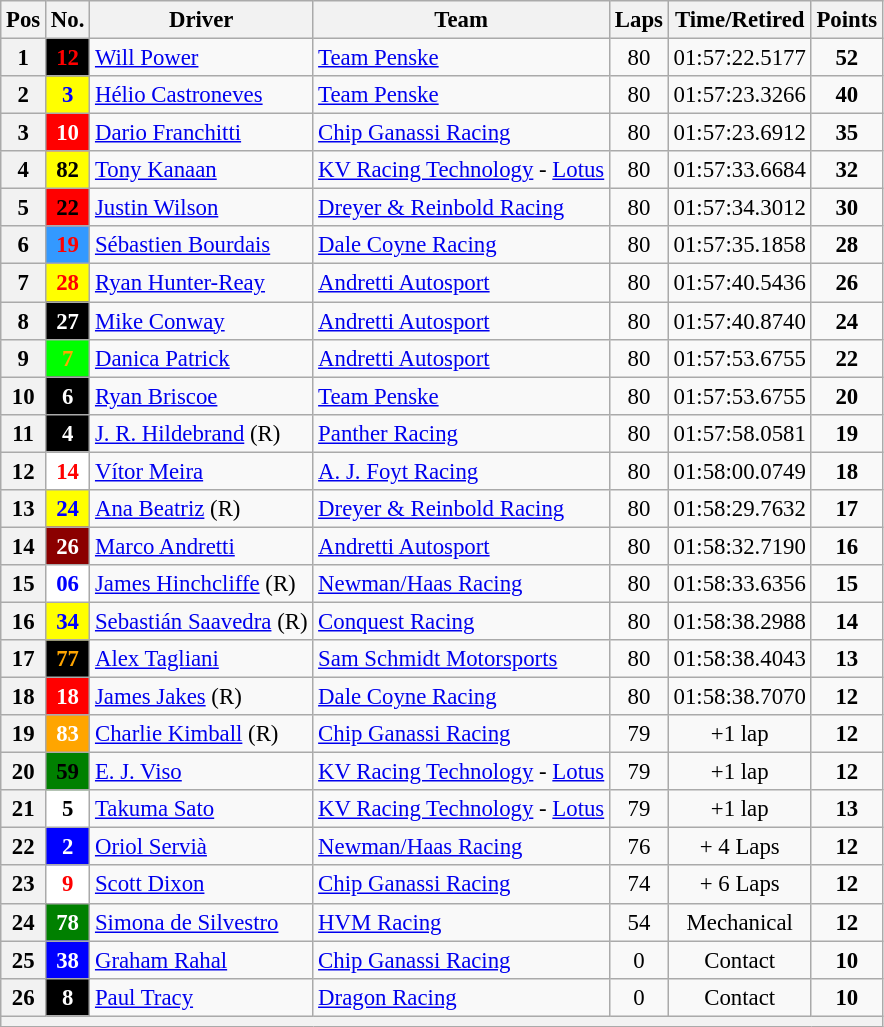<table class="wikitable" style="font-size:95%;">
<tr>
<th>Pos</th>
<th>No.</th>
<th>Driver</th>
<th>Team</th>
<th>Laps</th>
<th>Time/Retired</th>
<th>Points</th>
</tr>
<tr>
<th>1</th>
<td style="background:Black; color:red;" align="center"><strong>12</strong></td>
<td> <a href='#'>Will Power</a></td>
<td><a href='#'>Team Penske</a></td>
<td align=center>80</td>
<td align=center>01:57:22.5177</td>
<td align=center><strong>52</strong></td>
</tr>
<tr>
<th>2</th>
<td style="background:yellow; color:blue;" align="center"><strong>3</strong></td>
<td> <a href='#'>Hélio Castroneves</a></td>
<td><a href='#'>Team Penske</a></td>
<td align=center>80</td>
<td align=center>01:57:23.3266</td>
<td align=center><strong>40</strong></td>
</tr>
<tr>
<th>3</th>
<td style="background:red; color:white;" align=center><strong>10</strong></td>
<td> <a href='#'>Dario Franchitti</a></td>
<td><a href='#'>Chip Ganassi Racing</a></td>
<td align=center>80</td>
<td align=center>01:57:23.6912</td>
<td align=center><strong>35</strong></td>
</tr>
<tr>
<th>4</th>
<td style="background:yellow; color:black;" align="center"><strong>82</strong></td>
<td> <a href='#'>Tony Kanaan</a></td>
<td><a href='#'>KV Racing Technology</a> - <a href='#'>Lotus</a></td>
<td align=center>80</td>
<td align=center>01:57:33.6684</td>
<td align=center><strong>32</strong></td>
</tr>
<tr>
<th>5</th>
<td style="background:red; color:black;" align=center><strong>22</strong></td>
<td> <a href='#'>Justin Wilson</a></td>
<td><a href='#'>Dreyer & Reinbold Racing</a></td>
<td align=center>80</td>
<td align=center>01:57:34.3012</td>
<td align=center><strong>30</strong></td>
</tr>
<tr>
<th>6</th>
<td style="background:#3399FF; color:red;" align="center"><strong>19</strong></td>
<td> <a href='#'>Sébastien Bourdais</a></td>
<td><a href='#'>Dale Coyne Racing</a></td>
<td align=center>80</td>
<td align=center>01:57:35.1858</td>
<td align=center><strong>28</strong></td>
</tr>
<tr>
<th>7</th>
<td style="background:yellow; color:red;" align="center"><strong>28</strong></td>
<td> <a href='#'>Ryan Hunter-Reay</a></td>
<td><a href='#'>Andretti Autosport</a></td>
<td align=center>80</td>
<td align=center>01:57:40.5436</td>
<td align=center><strong>26</strong></td>
</tr>
<tr>
<th>8</th>
<td style="background:black; color:white;" align="center"><strong>27</strong></td>
<td> <a href='#'>Mike Conway</a></td>
<td><a href='#'>Andretti Autosport</a></td>
<td align=center>80</td>
<td align=center>01:57:40.8740</td>
<td align=center><strong>24</strong></td>
</tr>
<tr>
<th>9</th>
<td style="background:lime; color:orange;" align="center"><strong>7</strong></td>
<td> <a href='#'>Danica Patrick</a></td>
<td><a href='#'>Andretti Autosport</a></td>
<td align=center>80</td>
<td align=center>01:57:53.6755</td>
<td align=center><strong>22</strong></td>
</tr>
<tr>
<th>10</th>
<td style="background:black; color:white;" align="center"><strong>6</strong></td>
<td> <a href='#'>Ryan Briscoe</a></td>
<td><a href='#'>Team Penske</a></td>
<td align=center>80</td>
<td align=center>01:57:53.6755</td>
<td align=center><strong>20</strong></td>
</tr>
<tr>
<th>11</th>
<td style="background:black; color:white;" align="center"><strong>4</strong></td>
<td> <a href='#'>J. R. Hildebrand</a> (R)</td>
<td><a href='#'>Panther Racing</a></td>
<td align=center>80</td>
<td align=center>01:57:58.0581</td>
<td align=center><strong>19</strong></td>
</tr>
<tr>
<th>12</th>
<td style="background:white; color:red;" align="center"><strong>14</strong></td>
<td> <a href='#'>Vítor Meira</a></td>
<td><a href='#'>A. J. Foyt Racing</a></td>
<td align=center>80</td>
<td align=center>01:58:00.0749</td>
<td align=center><strong>18</strong></td>
</tr>
<tr>
<th>13</th>
<td style="background:yellow; color:blue;" align="center"><strong>24</strong></td>
<td> <a href='#'>Ana Beatriz</a> (R)</td>
<td><a href='#'>Dreyer & Reinbold Racing</a></td>
<td align=center>80</td>
<td align=center>01:58:29.7632</td>
<td align=center><strong>17</strong></td>
</tr>
<tr>
<th>14</th>
<td style="background:DarkRed; color:white;" align="center"><strong>26</strong></td>
<td> <a href='#'>Marco Andretti</a></td>
<td><a href='#'>Andretti Autosport</a></td>
<td align=center>80</td>
<td align=center>01:58:32.7190</td>
<td align=center><strong>16</strong></td>
</tr>
<tr>
<th>15</th>
<td style="background:white; color:blue;" align="center"><strong>06</strong></td>
<td> <a href='#'>James Hinchcliffe</a> (R)</td>
<td><a href='#'>Newman/Haas Racing</a></td>
<td align=center>80</td>
<td align=center>01:58:33.6356</td>
<td align=center><strong>15</strong></td>
</tr>
<tr>
<th>16</th>
<td style="background:yellow; color:blue;" align="center"><strong>34</strong></td>
<td> <a href='#'>Sebastián Saavedra</a> (R)</td>
<td><a href='#'>Conquest Racing</a></td>
<td align=center>80</td>
<td align=center>01:58:38.2988</td>
<td align=center><strong>14</strong></td>
</tr>
<tr>
<th>17</th>
<td style="background:black; color:orange;" align=center><strong>77</strong></td>
<td> <a href='#'>Alex Tagliani</a></td>
<td><a href='#'>Sam Schmidt Motorsports</a></td>
<td align=center>80</td>
<td align=center>01:58:38.4043</td>
<td align=center><strong>13</strong></td>
</tr>
<tr>
<th>18</th>
<td style="background:red; color:white;" align="center"><strong>18</strong></td>
<td> <a href='#'>James Jakes</a> (R)</td>
<td><a href='#'>Dale Coyne Racing</a></td>
<td align=center>80</td>
<td align=center>01:58:38.7070</td>
<td align=center><strong>12</strong></td>
</tr>
<tr>
<th>19</th>
<td style="background:orange; color:white;" align="center"><strong>83</strong></td>
<td> <a href='#'>Charlie Kimball</a> (R)</td>
<td><a href='#'>Chip Ganassi Racing</a></td>
<td align=center>79</td>
<td align=center>+1 lap</td>
<td align=center><strong>12</strong></td>
</tr>
<tr>
<th>20</th>
<td style="background:green; color:black;" align="center"><strong>59</strong></td>
<td> <a href='#'>E. J. Viso</a></td>
<td><a href='#'>KV Racing Technology</a> - <a href='#'>Lotus</a></td>
<td align=center>79</td>
<td align=center>+1 lap</td>
<td align=center><strong>12</strong></td>
</tr>
<tr>
<th>21</th>
<td style="background:white; color:black;" align="center"><strong>5</strong></td>
<td> <a href='#'>Takuma Sato</a></td>
<td><a href='#'>KV Racing Technology</a> - <a href='#'>Lotus</a></td>
<td align=center>79</td>
<td align=center>+1 lap</td>
<td align=center><strong>13</strong></td>
</tr>
<tr>
<th>22</th>
<td style="background:blue; color:white;" align="center"><strong>2</strong></td>
<td> <a href='#'>Oriol Servià</a></td>
<td><a href='#'>Newman/Haas Racing</a></td>
<td align=center>76</td>
<td align=center>+ 4 Laps</td>
<td align=center><strong>12</strong></td>
</tr>
<tr>
<th>23</th>
<td style="background:white; color:red;" align="center"><strong>9</strong></td>
<td> <a href='#'>Scott Dixon</a></td>
<td><a href='#'>Chip Ganassi Racing</a></td>
<td align=center>74</td>
<td align=center>+ 6 Laps</td>
<td align=center><strong>12</strong></td>
</tr>
<tr>
<th>24</th>
<td style="background:green; color:white;" align="center"><strong>78</strong></td>
<td> <a href='#'>Simona de Silvestro</a></td>
<td><a href='#'>HVM Racing</a></td>
<td align=center>54</td>
<td align=center>Mechanical</td>
<td align=center><strong>12</strong></td>
</tr>
<tr>
<th>25</th>
<td style="background:blue; color:white;" align="center"><strong>38</strong></td>
<td> <a href='#'>Graham Rahal</a></td>
<td><a href='#'>Chip Ganassi Racing</a></td>
<td align=center>0</td>
<td align=center>Contact</td>
<td align=center><strong>10</strong></td>
</tr>
<tr>
<th>26</th>
<td style="background:black; color:white;" align="center"><strong>8</strong></td>
<td> <a href='#'>Paul Tracy</a></td>
<td><a href='#'>Dragon Racing</a></td>
<td align=center>0</td>
<td align=center>Contact</td>
<td align=center><strong>10</strong></td>
</tr>
<tr>
<th colspan=9></th>
</tr>
</table>
